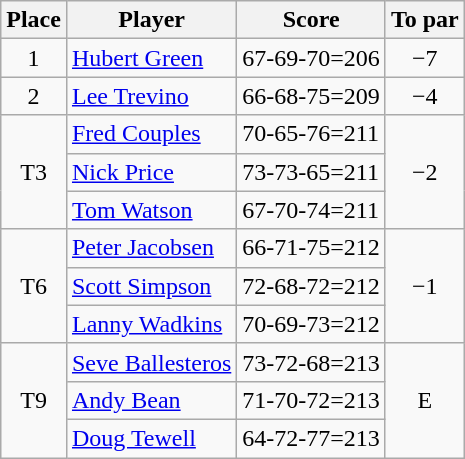<table class="wikitable">
<tr>
<th>Place</th>
<th>Player</th>
<th>Score</th>
<th>To par</th>
</tr>
<tr>
<td align="center">1</td>
<td> <a href='#'>Hubert Green</a></td>
<td>67-69-70=206</td>
<td align="center">−7</td>
</tr>
<tr>
<td align="center">2</td>
<td> <a href='#'>Lee Trevino</a></td>
<td>66-68-75=209</td>
<td align="center">−4</td>
</tr>
<tr>
<td rowspan=3 align="center">T3</td>
<td> <a href='#'>Fred Couples</a></td>
<td>70-65-76=211</td>
<td rowspan=3 align="center">−2</td>
</tr>
<tr>
<td> <a href='#'>Nick Price</a></td>
<td>73-73-65=211</td>
</tr>
<tr>
<td> <a href='#'>Tom Watson</a></td>
<td>67-70-74=211</td>
</tr>
<tr>
<td rowspan=3 align="center">T6</td>
<td> <a href='#'>Peter Jacobsen</a></td>
<td>66-71-75=212</td>
<td rowspan=3 align="center">−1</td>
</tr>
<tr>
<td> <a href='#'>Scott Simpson</a></td>
<td>72-68-72=212</td>
</tr>
<tr>
<td> <a href='#'>Lanny Wadkins</a></td>
<td>70-69-73=212</td>
</tr>
<tr>
<td rowspan=3 align="center">T9</td>
<td> <a href='#'>Seve Ballesteros</a></td>
<td>73-72-68=213</td>
<td rowspan=3 align="center">E</td>
</tr>
<tr>
<td> <a href='#'>Andy Bean</a></td>
<td>71-70-72=213</td>
</tr>
<tr>
<td> <a href='#'>Doug Tewell</a></td>
<td>64-72-77=213</td>
</tr>
</table>
